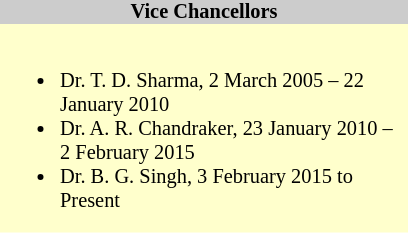<table class="toccolours" style="float:right; margin-left:1em; font-size:85%; background:#ffc; color:black; width:20em; max-width:25%;" cellspacing="0" cellpadding="0">
<tr>
<th style="background:#ccc;">Vice Chancellors</th>
<th></th>
</tr>
<tr>
<td style="text-align: left;"><br><ul><li>Dr. T. D. Sharma, 2 March 2005 – 22 January 2010</li><li>Dr. A. R. Chandraker, 23 January 2010 – 2 February 2015</li><li>Dr. B. G. Singh, 3 February 2015 to Present</li></ul></td>
<td></td>
</tr>
</table>
